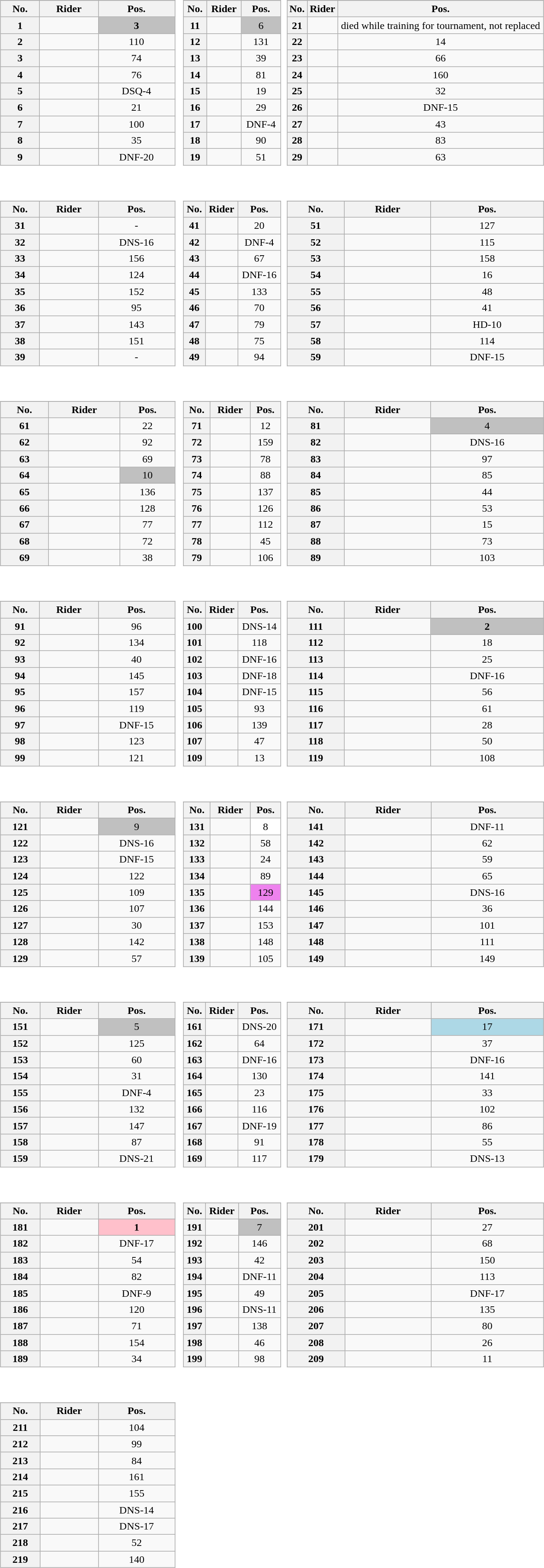<table>
<tr valign="top">
<td style="width:33%;"><br><table class="wikitable plainrowheaders" style="text-align:center; width:97%">
<tr>
</tr>
<tr style="text-align:center;">
<th scope="col">No.</th>
<th scope="col">Rider</th>
<th scope="col">Pos.</th>
</tr>
<tr>
<th scope="row" style="text-align:center;">1</th>
<td style="text-align:left;"></td>
<td style="text-align:center; background:silver;"><strong>3</strong></td>
</tr>
<tr>
<th scope="row" style="text-align:center;">2</th>
<td style="text-align:left;"></td>
<td>110</td>
</tr>
<tr>
<th scope="row" style="text-align:center;">3</th>
<td style="text-align:left;"></td>
<td>74</td>
</tr>
<tr>
<th scope="row" style="text-align:center;">4</th>
<td style="text-align:left;"></td>
<td>76</td>
</tr>
<tr>
<th scope="row" style="text-align:center;">5</th>
<td style="text-align:left;"></td>
<td>DSQ-4</td>
</tr>
<tr>
<th scope="row" style="text-align:center;">6</th>
<td style="text-align:left;"></td>
<td>21</td>
</tr>
<tr>
<th scope="row" style="text-align:center;">7</th>
<td style="text-align:left;"> </td>
<td>100</td>
</tr>
<tr>
<th scope="row" style="text-align:center;">8</th>
<td style="text-align:left;"></td>
<td>35</td>
</tr>
<tr>
<th scope="row" style="text-align:center;">9</th>
<td style="text-align:left;"></td>
<td>DNF-20</td>
</tr>
</table>
</td>
<td><br><table class="wikitable plainrowheaders" style="text-align:center; width:97%">
<tr>
</tr>
<tr style="text-align:center;">
<th scope="col">No.</th>
<th scope="col">Rider</th>
<th scope="col">Pos.</th>
</tr>
<tr>
<th scope="row" style="text-align:center;">11</th>
<td style="text-align:left;"></td>
<td style="text-align:center; background:silver;">6</td>
</tr>
<tr>
<th scope="row" style="text-align:center;">12</th>
<td style="text-align:left;"></td>
<td>131</td>
</tr>
<tr>
<th scope="row" style="text-align:center;">13</th>
<td style="text-align:left;"> </td>
<td>39</td>
</tr>
<tr>
<th scope="row" style="text-align:center;">14</th>
<td style="text-align:left;"> </td>
<td>81</td>
</tr>
<tr>
<th scope="row" style="text-align:center;">15</th>
<td style="text-align:left;"></td>
<td>19</td>
</tr>
<tr>
<th scope="row" style="text-align:center;">16</th>
<td style="text-align:left;"></td>
<td>29</td>
</tr>
<tr>
<th scope="row" style="text-align:center;">17</th>
<td style="text-align:left;"></td>
<td>DNF-4</td>
</tr>
<tr>
<th scope="row" style="text-align:center;">18</th>
<td style="text-align:left;"> </td>
<td>90</td>
</tr>
<tr>
<th scope="row" style="text-align:center;">19</th>
<td style="text-align:left;"></td>
<td>51</td>
</tr>
</table>
</td>
<td><br><table class="wikitable plainrowheaders" style="text-align:center; width:97%">
<tr>
</tr>
<tr style="text-align:center;">
<th scope="col">No.</th>
<th scope="col">Rider</th>
<th scope="col">Pos.</th>
</tr>
<tr>
<th scope="row" style="text-align:center;">21</th>
<td style="text-align:left;"><s></s></td>
<td>died while training for tournament, not replaced</td>
</tr>
<tr>
<th scope="row" style="text-align:center;">22</th>
<td style="text-align:left;"></td>
<td>14</td>
</tr>
<tr>
<th scope="row" style="text-align:center;">23</th>
<td style="text-align:left;"></td>
<td>66</td>
</tr>
<tr>
<th scope="row" style="text-align:center;">24</th>
<td style="text-align:left;"></td>
<td>160</td>
</tr>
<tr>
<th scope="row" style="text-align:center;">25</th>
<td style="text-align:left;"></td>
<td>32</td>
</tr>
<tr>
<th scope="row" style="text-align:center;">26</th>
<td style="text-align:left;"></td>
<td>DNF-15</td>
</tr>
<tr>
<th scope="row" style="text-align:center;">27</th>
<td style="text-align:left;"></td>
<td>43</td>
</tr>
<tr>
<th scope="row" style="text-align:center;">28</th>
<td style="text-align:left;"></td>
<td>83</td>
</tr>
<tr>
<th scope="row" style="text-align:center;">29</th>
<td style="text-align:left;"></td>
<td>63</td>
</tr>
</table>
</td>
</tr>
<tr valign="top">
<td><br><table class="wikitable plainrowheaders" style="text-align:center; width:97%">
<tr>
</tr>
<tr style="text-align:center;">
<th scope="col">No.</th>
<th scope="col">Rider</th>
<th scope="col">Pos.</th>
</tr>
<tr>
<th scope="row" style="text-align:center;">31</th>
<td style="text-align:left;"><s></s></td>
<td>-</td>
</tr>
<tr>
<th scope="row" style="text-align:center;">32</th>
<td style="text-align:left;"> </td>
<td>DNS-16</td>
</tr>
<tr>
<th scope="row" style="text-align:center;">33</th>
<td style="text-align:left;"> </td>
<td>156</td>
</tr>
<tr>
<th scope="row" style="text-align:center;">34</th>
<td style="text-align:left;"></td>
<td>124</td>
</tr>
<tr>
<th scope="row" style="text-align:center;">35</th>
<td style="text-align:left;"></td>
<td>152</td>
</tr>
<tr>
<th scope="row" style="text-align:center;">36</th>
<td style="text-align:left;"> </td>
<td>95</td>
</tr>
<tr>
<th scope="row" style="text-align:center;">37</th>
<td style="text-align:left;"></td>
<td>143</td>
</tr>
<tr>
<th scope="row" style="text-align:center;">38</th>
<td style="text-align:left;"> </td>
<td>151</td>
</tr>
<tr>
<th scope="row" style="text-align:center;">39</th>
<td style="text-align:left;"><s></s></td>
<td>-</td>
</tr>
</table>
</td>
<td><br><table class="wikitable plainrowheaders" style="text-align:center; width:97%">
<tr>
</tr>
<tr style="text-align:center;">
<th scope="col">No.</th>
<th scope="col">Rider</th>
<th scope="col">Pos.</th>
</tr>
<tr>
<th scope="row" style="text-align:center;">41</th>
<td style="text-align:left;"></td>
<td>20</td>
</tr>
<tr>
<th scope="row" style="text-align:center;">42</th>
<td style="text-align:left;"></td>
<td>DNF-4</td>
</tr>
<tr>
<th scope="row" style="text-align:center;">43</th>
<td style="text-align:left;"></td>
<td>67</td>
</tr>
<tr>
<th scope="row" style="text-align:center;">44</th>
<td style="text-align:left;"></td>
<td>DNF-16</td>
</tr>
<tr>
<th scope="row" style="text-align:center;">45</th>
<td style="text-align:left;"></td>
<td>133</td>
</tr>
<tr>
<th scope="row" style="text-align:center;">46</th>
<td style="text-align:left;"></td>
<td>70</td>
</tr>
<tr>
<th scope="row" style="text-align:center;">47</th>
<td style="text-align:left;"> </td>
<td>79</td>
</tr>
<tr>
<th scope="row" style="text-align:center;">48</th>
<td style="text-align:left;"> </td>
<td>75</td>
</tr>
<tr>
<th scope="row" style="text-align:center;">49</th>
<td style="text-align:left;"></td>
<td>94</td>
</tr>
</table>
</td>
<td><br><table class="wikitable plainrowheaders" style="text-align:center; width:97%">
<tr>
</tr>
<tr style="text-align:center;">
<th scope="col">No.</th>
<th scope="col">Rider</th>
<th scope="col">Pos.</th>
</tr>
<tr>
<th scope="row" style="text-align:center;">51</th>
<td style="text-align:left;"></td>
<td>127</td>
</tr>
<tr>
<th scope="row" style="text-align:center;">52</th>
<td style="text-align:left;"></td>
<td>115</td>
</tr>
<tr>
<th scope="row" style="text-align:center;">53</th>
<td style="text-align:left;"></td>
<td>158</td>
</tr>
<tr>
<th scope="row" style="text-align:center;">54</th>
<td style="text-align:left;"></td>
<td>16</td>
</tr>
<tr>
<th scope="row" style="text-align:center;">55</th>
<td style="text-align:left;"></td>
<td>48</td>
</tr>
<tr>
<th scope="row" style="text-align:center;">56</th>
<td style="text-align:left;"> </td>
<td>41</td>
</tr>
<tr>
<th scope="row" style="text-align:center;">57</th>
<td style="text-align:left;"></td>
<td>HD-10</td>
</tr>
<tr>
<th scope="row" style="text-align:center;">58</th>
<td style="text-align:left;"> </td>
<td>114</td>
</tr>
<tr>
<th scope="row" style="text-align:center;">59</th>
<td style="text-align:left;"></td>
<td>DNF-15</td>
</tr>
</table>
</td>
</tr>
<tr valign="top">
<td><br><table class="wikitable plainrowheaders" style="text-align:center; width:97%">
<tr>
</tr>
<tr style="text-align:center;">
<th scope="col">No.</th>
<th scope="col">Rider</th>
<th scope="col">Pos.</th>
</tr>
<tr>
<th scope="row" style="text-align:center;">61</th>
<td style="text-align:left;"></td>
<td>22</td>
</tr>
<tr>
<th scope="row" style="text-align:center;">62</th>
<td style="text-align:left;"> </td>
<td>92</td>
</tr>
<tr>
<th scope="row" style="text-align:center;">63</th>
<td style="text-align:left;"></td>
<td>69</td>
</tr>
<tr>
<th scope="row" style="text-align:center;">64</th>
<td style="text-align:left;"> </td>
<td style="text-align:center; background:silver;">10</td>
</tr>
<tr>
<th scope="row" style="text-align:center;">65</th>
<td style="text-align:left;"></td>
<td>136</td>
</tr>
<tr>
<th scope="row" style="text-align:center;">66</th>
<td style="text-align:left;"></td>
<td>128</td>
</tr>
<tr>
<th scope="row" style="text-align:center;">67</th>
<td style="text-align:left;"></td>
<td>77</td>
</tr>
<tr>
<th scope="row" style="text-align:center;">68</th>
<td style="text-align:left;"></td>
<td>72</td>
</tr>
<tr>
<th scope="row" style="text-align:center;">69</th>
<td style="text-align:left;"></td>
<td>38</td>
</tr>
</table>
</td>
<td><br><table class="wikitable plainrowheaders" style="text-align:center; width:97%">
<tr>
</tr>
<tr style="text-align:center;">
<th scope="col">No.</th>
<th scope="col">Rider</th>
<th scope="col">Pos.</th>
</tr>
<tr>
<th scope="row" style="text-align:center;">71</th>
<td style="text-align:left;"></td>
<td>12</td>
</tr>
<tr>
<th scope="row" style="text-align:center;">72</th>
<td style="text-align:left;"></td>
<td>159</td>
</tr>
<tr>
<th scope="row" style="text-align:center;">73</th>
<td style="text-align:left;"> </td>
<td>78</td>
</tr>
<tr>
<th scope="row" style="text-align:center;">74</th>
<td style="text-align:left;"></td>
<td>88</td>
</tr>
<tr>
<th scope="row" style="text-align:center;">75</th>
<td style="text-align:left;"></td>
<td>137</td>
</tr>
<tr>
<th scope="row" style="text-align:center;">76</th>
<td style="text-align:left;"></td>
<td>126</td>
</tr>
<tr>
<th scope="row" style="text-align:center;">77</th>
<td style="text-align:left;"></td>
<td>112</td>
</tr>
<tr>
<th scope="row" style="text-align:center;">78</th>
<td style="text-align:left;"> </td>
<td>45</td>
</tr>
<tr>
<th scope="row" style="text-align:center;">79</th>
<td style="text-align:left;"></td>
<td>106</td>
</tr>
</table>
</td>
<td><br><table class="wikitable plainrowheaders" style="text-align:center; width:97%">
<tr>
</tr>
<tr style="text-align:center;">
<th scope="col">No.</th>
<th scope="col">Rider</th>
<th scope="col">Pos.</th>
</tr>
<tr>
<th scope="row" style="text-align:center;">81</th>
<td style="text-align:left;"></td>
<td style="text-align:center; background:silver;">4</td>
</tr>
<tr>
<th scope="row" style="text-align:center;">82</th>
<td style="text-align:left;"></td>
<td>DNS-16</td>
</tr>
<tr>
<th scope="row" style="text-align:center;">83</th>
<td style="text-align:left;"></td>
<td>97</td>
</tr>
<tr>
<th scope="row" style="text-align:center;">84</th>
<td style="text-align:left;"></td>
<td>85</td>
</tr>
<tr>
<th scope="row" style="text-align:center;">85</th>
<td style="text-align:left;"></td>
<td>44</td>
</tr>
<tr>
<th scope="row" style="text-align:center;">86</th>
<td style="text-align:left;"></td>
<td>53</td>
</tr>
<tr>
<th scope="row" style="text-align:center;">87</th>
<td style="text-align:left;"></td>
<td>15</td>
</tr>
<tr>
<th scope="row" style="text-align:center;">88</th>
<td style="text-align:left;"></td>
<td>73</td>
</tr>
<tr>
<th scope="row" style="text-align:center;">89</th>
<td style="text-align:left;"></td>
<td>103</td>
</tr>
</table>
</td>
</tr>
<tr valign="top">
<td><br><table class="wikitable plainrowheaders" style="text-align:center; width:97%">
<tr>
</tr>
<tr style="text-align:center;">
<th scope="col">No.</th>
<th scope="col">Rider</th>
<th scope="col">Pos.</th>
</tr>
<tr>
<th scope="row" style="text-align:center;">91</th>
<td style="text-align:left;"></td>
<td>96</td>
</tr>
<tr>
<th scope="row" style="text-align:center;">92</th>
<td style="text-align:left;"></td>
<td>134</td>
</tr>
<tr>
<th scope="row" style="text-align:center;">93</th>
<td style="text-align:left;"> </td>
<td>40</td>
</tr>
<tr>
<th scope="row" style="text-align:center;">94</th>
<td style="text-align:left;"></td>
<td>145</td>
</tr>
<tr>
<th scope="row" style="text-align:center;">95</th>
<td style="text-align:left;"></td>
<td>157</td>
</tr>
<tr>
<th scope="row" style="text-align:center;">96</th>
<td style="text-align:left;"></td>
<td>119</td>
</tr>
<tr>
<th scope="row" style="text-align:center;">97</th>
<td style="text-align:left;"> </td>
<td>DNF-15</td>
</tr>
<tr>
<th scope="row" style="text-align:center;">98</th>
<td style="text-align:left;"> </td>
<td>123</td>
</tr>
<tr>
<th scope="row" style="text-align:center;">99</th>
<td style="text-align:left;"></td>
<td>121</td>
</tr>
</table>
</td>
<td><br><table class="wikitable plainrowheaders" style="text-align:center; width:97%">
<tr>
</tr>
<tr style="text-align:center;">
<th scope="col">No.</th>
<th scope="col">Rider</th>
<th scope="col">Pos.</th>
</tr>
<tr>
<th scope="row" style="text-align:center;">100</th>
<td style="text-align:left;"></td>
<td>DNS-14</td>
</tr>
<tr>
<th scope="row" style="text-align:center;">101</th>
<td style="text-align:left;"></td>
<td>118</td>
</tr>
<tr>
<th scope="row" style="text-align:center;">102</th>
<td style="text-align:left;"></td>
<td>DNF-16</td>
</tr>
<tr>
<th scope="row" style="text-align:center;">103</th>
<td style="text-align:left;"> </td>
<td>DNF-18</td>
</tr>
<tr>
<th scope="row" style="text-align:center;">104</th>
<td style="text-align:left;"></td>
<td>DNF-15</td>
</tr>
<tr>
<th scope="row" style="text-align:center;">105</th>
<td style="text-align:left;"></td>
<td>93</td>
</tr>
<tr>
<th scope="row" style="text-align:center;">106</th>
<td style="text-align:left;"></td>
<td>139</td>
</tr>
<tr>
<th scope="row" style="text-align:center;">107</th>
<td style="text-align:left;"></td>
<td>47</td>
</tr>
<tr>
<th scope="row" style="text-align:center;">109</th>
<td style="text-align:left;"></td>
<td>13</td>
</tr>
</table>
</td>
<td><br><table class="wikitable plainrowheaders" style="text-align:center; width:97%">
<tr>
</tr>
<tr style="text-align:center;">
<th scope="col">No.</th>
<th scope="col">Rider</th>
<th scope="col">Pos.</th>
</tr>
<tr>
<th scope="row" style="text-align:center;">111</th>
<td style="text-align:left;"></td>
<td style="text-align:center; background:silver;"><strong>2</strong></td>
</tr>
<tr>
<th scope="row" style="text-align:center;">112</th>
<td style="text-align:left;"></td>
<td>18</td>
</tr>
<tr>
<th scope="row" style="text-align:center;">113</th>
<td style="text-align:left;"></td>
<td>25</td>
</tr>
<tr>
<th scope="row" style="text-align:center;">114</th>
<td style="text-align:left;"></td>
<td>DNF-16</td>
</tr>
<tr>
<th scope="row" style="text-align:center;">115</th>
<td style="text-align:left;"></td>
<td>56</td>
</tr>
<tr>
<th scope="row" style="text-align:center;">116</th>
<td style="text-align:left;"></td>
<td>61</td>
</tr>
<tr>
<th scope="row" style="text-align:center;">117</th>
<td style="text-align:left;"></td>
<td>28</td>
</tr>
<tr>
<th scope="row" style="text-align:center;">118</th>
<td style="text-align:left;"></td>
<td>50</td>
</tr>
<tr>
<th scope="row" style="text-align:center;">119</th>
<td style="text-align:left;"></td>
<td>108</td>
</tr>
</table>
</td>
</tr>
<tr valign="top">
<td><br><table class="wikitable plainrowheaders" style="text-align:center; width:97%">
<tr>
</tr>
<tr style="text-align:center;">
<th scope="col">No.</th>
<th scope="col">Rider</th>
<th scope="col">Pos.</th>
</tr>
<tr>
<th scope="row" style="text-align:center;">121</th>
<td style="text-align:left;"> </td>
<td style="text-align:center; background:silver;">9</td>
</tr>
<tr>
<th scope="row" style="text-align:center;">122</th>
<td style="text-align:left;"> </td>
<td>DNS-16</td>
</tr>
<tr>
<th scope="row" style="text-align:center;">123</th>
<td style="text-align:left;"> </td>
<td>DNF-15</td>
</tr>
<tr>
<th scope="row" style="text-align:center;">124</th>
<td style="text-align:left;"></td>
<td>122</td>
</tr>
<tr>
<th scope="row" style="text-align:center;">125</th>
<td style="text-align:left;"></td>
<td>109</td>
</tr>
<tr>
<th scope="row" style="text-align:center;">126</th>
<td style="text-align:left;"></td>
<td>107</td>
</tr>
<tr>
<th scope="row" style="text-align:center;">127</th>
<td style="text-align:left;"></td>
<td>30</td>
</tr>
<tr>
<th scope="row" style="text-align:center;">128</th>
<td style="text-align:left;"></td>
<td>142</td>
</tr>
<tr>
<th scope="row" style="text-align:center;">129</th>
<td style="text-align:left;"> </td>
<td>57</td>
</tr>
</table>
</td>
<td><br><table class="wikitable plainrowheaders" style="text-align:center; width:97%">
<tr>
</tr>
<tr style="text-align:center;">
<th scope="col">No.</th>
<th scope="col">Rider</th>
<th scope="col">Pos.</th>
</tr>
<tr>
<th scope="row" style="text-align:center;">131</th>
<td style="text-align:left;"> </td>
<td style="text-align:center; background:white;">8</td>
</tr>
<tr>
<th scope="row" style="text-align:center;">132</th>
<td style="text-align:left;"></td>
<td>58</td>
</tr>
<tr>
<th scope="row" style="text-align:center;">133</th>
<td style="text-align:left;"> </td>
<td>24</td>
</tr>
<tr>
<th scope="row" style="text-align:center;">134</th>
<td style="text-align:left;"></td>
<td>89</td>
</tr>
<tr>
<th scope="row" style="text-align:center;">135</th>
<td style="text-align:left;"> </td>
<td style="text-align:center; background:violet;">129</td>
</tr>
<tr>
<th scope="row" style="text-align:center;">136</th>
<td style="text-align:left;"></td>
<td>144</td>
</tr>
<tr>
<th scope="row" style="text-align:center;">137</th>
<td style="text-align:left;"> </td>
<td>153</td>
</tr>
<tr>
<th scope="row" style="text-align:center;">138</th>
<td style="text-align:left;"></td>
<td>148</td>
</tr>
<tr>
<th scope="row" style="text-align:center;">139</th>
<td style="text-align:left;"></td>
<td>105</td>
</tr>
</table>
</td>
<td><br><table class="wikitable plainrowheaders" style="text-align:center; width:97%">
<tr>
</tr>
<tr style="text-align:center;">
<th scope="col">No.</th>
<th scope="col">Rider</th>
<th scope="col">Pos.</th>
</tr>
<tr>
<th scope="row" style="text-align:center;">141</th>
<td style="text-align:left;"></td>
<td>DNF-11</td>
</tr>
<tr>
<th scope="row" style="text-align:center;">142</th>
<td style="text-align:left;"></td>
<td>62</td>
</tr>
<tr>
<th scope="row" style="text-align:center;">143</th>
<td style="text-align:left;"></td>
<td>59</td>
</tr>
<tr>
<th scope="row" style="text-align:center;">144</th>
<td style="text-align:left;"></td>
<td>65</td>
</tr>
<tr>
<th scope="row" style="text-align:center;">145</th>
<td style="text-align:left;"> </td>
<td>DNS-16</td>
</tr>
<tr>
<th scope="row" style="text-align:center;">146</th>
<td style="text-align:left;"></td>
<td>36</td>
</tr>
<tr>
<th scope="row" style="text-align:center;">147</th>
<td style="text-align:left;"></td>
<td>101</td>
</tr>
<tr>
<th scope="row" style="text-align:center;">148</th>
<td style="text-align:left;"></td>
<td>111</td>
</tr>
<tr>
<th scope="row" style="text-align:center;">149</th>
<td style="text-align:left;"></td>
<td>149</td>
</tr>
</table>
</td>
</tr>
<tr valign="top">
<td><br><table class="wikitable plainrowheaders" style="text-align:center; width:97%">
<tr>
</tr>
<tr style="text-align:center;">
<th scope="col">No.</th>
<th scope="col">Rider</th>
<th scope="col">Pos.</th>
</tr>
<tr>
<th scope="row" style="text-align:center;">151</th>
<td style="text-align:left;"></td>
<td style="text-align:center; background:silver;">5</td>
</tr>
<tr>
<th scope="row" style="text-align:center;">152</th>
<td style="text-align:left;"></td>
<td>125</td>
</tr>
<tr>
<th scope="row" style="text-align:center;">153</th>
<td style="text-align:left;"></td>
<td>60</td>
</tr>
<tr>
<th scope="row" style="text-align:center;">154</th>
<td style="text-align:left;"></td>
<td>31</td>
</tr>
<tr>
<th scope="row" style="text-align:center;">155</th>
<td style="text-align:left;"></td>
<td>DNF-4</td>
</tr>
<tr>
<th scope="row" style="text-align:center;">156</th>
<td style="text-align:left;"></td>
<td>132</td>
</tr>
<tr>
<th scope="row" style="text-align:center;">157</th>
<td style="text-align:left;"></td>
<td>147</td>
</tr>
<tr>
<th scope="row" style="text-align:center;">158</th>
<td style="text-align:left;"> </td>
<td>87</td>
</tr>
<tr>
<th scope="row" style="text-align:center;">159</th>
<td style="text-align:left;"></td>
<td>DNS-21</td>
</tr>
</table>
</td>
<td><br><table class="wikitable plainrowheaders" style="text-align:center; width:97%">
<tr>
</tr>
<tr style="text-align:center;">
<th scope="col">No.</th>
<th scope="col">Rider</th>
<th scope="col">Pos.</th>
</tr>
<tr>
<th scope="row" style="text-align:center;">161</th>
<td style="text-align:left;"></td>
<td>DNS-20</td>
</tr>
<tr>
<th scope="row" style="text-align:center;">162</th>
<td style="text-align:left;"></td>
<td>64</td>
</tr>
<tr>
<th scope="row" style="text-align:center;">163</th>
<td style="text-align:left;"></td>
<td>DNF-16</td>
</tr>
<tr>
<th scope="row" style="text-align:center;">164</th>
<td style="text-align:left;"></td>
<td>130</td>
</tr>
<tr>
<th scope="row" style="text-align:center;">165</th>
<td style="text-align:left;"></td>
<td>23</td>
</tr>
<tr>
<th scope="row" style="text-align:center;">166</th>
<td style="text-align:left;"></td>
<td>116</td>
</tr>
<tr>
<th scope="row" style="text-align:center;">167</th>
<td style="text-align:left;"></td>
<td>DNF-19</td>
</tr>
<tr>
<th scope="row" style="text-align:center;">168</th>
<td style="text-align:left;"></td>
<td>91</td>
</tr>
<tr>
<th scope="row" style="text-align:center;">169</th>
<td style="text-align:left;"></td>
<td>117</td>
</tr>
</table>
</td>
<td><br><table class="wikitable plainrowheaders" style="text-align:center; width:97%">
<tr>
</tr>
<tr style="text-align:center;">
<th scope="col">No.</th>
<th scope="col">Rider</th>
<th scope="col">Pos.</th>
</tr>
<tr>
<th scope="row" style="text-align:center;">171</th>
<td style="text-align:left;"></td>
<td style="text-align:center; background:lightblue;">17</td>
</tr>
<tr>
<th scope="row" style="text-align:center;">172</th>
<td style="text-align:left;"></td>
<td>37</td>
</tr>
<tr>
<th scope="row" style="text-align:center;">173</th>
<td style="text-align:left;"></td>
<td>DNF-16</td>
</tr>
<tr>
<th scope="row" style="text-align:center;">174</th>
<td style="text-align:left;"></td>
<td>141</td>
</tr>
<tr>
<th scope="row" style="text-align:center;">175</th>
<td style="text-align:left;"> </td>
<td>33</td>
</tr>
<tr>
<th scope="row" style="text-align:center;">176</th>
<td style="text-align:left;"></td>
<td>102</td>
</tr>
<tr>
<th scope="row" style="text-align:center;">177</th>
<td style="text-align:left;"></td>
<td>86</td>
</tr>
<tr>
<th scope="row" style="text-align:center;">178</th>
<td style="text-align:left;"></td>
<td>55</td>
</tr>
<tr>
<th scope="row" style="text-align:center;">179</th>
<td style="text-align:left;"></td>
<td>DNS-13</td>
</tr>
</table>
</td>
</tr>
<tr valign="top">
<td><br><table class="wikitable plainrowheaders" style="text-align:center; width:97%">
<tr>
</tr>
<tr style="text-align:center;">
<th scope="col">No.</th>
<th scope="col">Rider</th>
<th scope="col">Pos.</th>
</tr>
<tr>
<th scope="row" style="text-align:center;">181</th>
<td style="text-align:left;"></td>
<td style="text-align:center; background:pink;"><strong>1</strong></td>
</tr>
<tr>
<th scope="row" style="text-align:center;">182</th>
<td style="text-align:left;"> </td>
<td>DNF-17</td>
</tr>
<tr>
<th scope="row" style="text-align:center;">183</th>
<td style="text-align:left;"></td>
<td>54</td>
</tr>
<tr>
<th scope="row" style="text-align:center;">184</th>
<td style="text-align:left;"></td>
<td>82</td>
</tr>
<tr>
<th scope="row" style="text-align:center;">185</th>
<td style="text-align:left;"></td>
<td>DNF-9</td>
</tr>
<tr>
<th scope="row" style="text-align:center;">186</th>
<td style="text-align:left;"> </td>
<td>120</td>
</tr>
<tr>
<th scope="row" style="text-align:center;">187</th>
<td style="text-align:left;"></td>
<td>71</td>
</tr>
<tr>
<th scope="row" style="text-align:center;">188</th>
<td style="text-align:left;"></td>
<td>154</td>
</tr>
<tr>
<th scope="row" style="text-align:center;">189</th>
<td style="text-align:left;"></td>
<td>34</td>
</tr>
</table>
</td>
<td><br><table class="wikitable plainrowheaders" style="text-align:center; width:97%">
<tr>
</tr>
<tr style="text-align:center;">
<th scope="col">No.</th>
<th scope="col">Rider</th>
<th scope="col">Pos.</th>
</tr>
<tr>
<th scope="row" style="text-align:center;">191</th>
<td style="text-align:left;"></td>
<td style="text-align:center; background:silver;">7</td>
</tr>
<tr>
<th scope="row" style="text-align:center;">192</th>
<td style="text-align:left;"></td>
<td>146</td>
</tr>
<tr>
<th scope="row" style="text-align:center;">193</th>
<td style="text-align:left;"> </td>
<td>42</td>
</tr>
<tr>
<th scope="row" style="text-align:center;">194</th>
<td style="text-align:left;"></td>
<td>DNF-11</td>
</tr>
<tr>
<th scope="row" style="text-align:center;">195</th>
<td style="text-align:left;"></td>
<td>49</td>
</tr>
<tr>
<th scope="row" style="text-align:center;">196</th>
<td style="text-align:left;"></td>
<td>DNS-11</td>
</tr>
<tr>
<th scope="row" style="text-align:center;">197</th>
<td style="text-align:left;"></td>
<td>138</td>
</tr>
<tr>
<th scope="row" style="text-align:center;">198</th>
<td style="text-align:left;"></td>
<td>46</td>
</tr>
<tr>
<th scope="row" style="text-align:center;">199</th>
<td style="text-align:left;"> </td>
<td>98</td>
</tr>
</table>
</td>
<td><br><table class="wikitable plainrowheaders" style="text-align:center; width:97%">
<tr>
</tr>
<tr style="text-align:center;">
<th scope="col">No.</th>
<th scope="col">Rider</th>
<th scope="col">Pos.</th>
</tr>
<tr>
<th scope="row" style="text-align:center;">201</th>
<td style="text-align:left;"></td>
<td>27</td>
</tr>
<tr>
<th scope="row" style="text-align:center;">202</th>
<td style="text-align:left;"> </td>
<td>68</td>
</tr>
<tr>
<th scope="row" style="text-align:center;">203</th>
<td style="text-align:left;"></td>
<td>150</td>
</tr>
<tr>
<th scope="row" style="text-align:center;">204</th>
<td style="text-align:left;"></td>
<td>113</td>
</tr>
<tr>
<th scope="row" style="text-align:center;">205</th>
<td style="text-align:left;"></td>
<td>DNF-17</td>
</tr>
<tr>
<th scope="row" style="text-align:center;">206</th>
<td style="text-align:left;"></td>
<td>135</td>
</tr>
<tr>
<th scope="row" style="text-align:center;">207</th>
<td style="text-align:left;"> </td>
<td>80</td>
</tr>
<tr>
<th scope="row" style="text-align:center;">208</th>
<td style="text-align:left;"> </td>
<td>26</td>
</tr>
<tr>
<th scope="row" style="text-align:center;">209</th>
<td style="text-align:left;"> </td>
<td>11</td>
</tr>
</table>
</td>
</tr>
<tr valign="top">
<td><br><table class="wikitable plainrowheaders" style="text-align:center; width:97%">
<tr>
</tr>
<tr style="text-align:center;">
<th scope="col">No.</th>
<th scope="col">Rider</th>
<th scope="col">Pos.</th>
</tr>
<tr>
<th scope="row" style="text-align:center;">211</th>
<td style="text-align:left;"></td>
<td>104</td>
</tr>
<tr>
<th scope="row" style="text-align:center;">212</th>
<td style="text-align:left;"> </td>
<td>99</td>
</tr>
<tr>
<th scope="row" style="text-align:center;">213</th>
<td style="text-align:left;"></td>
<td>84</td>
</tr>
<tr>
<th scope="row" style="text-align:center;">214</th>
<td style="text-align:left;"></td>
<td>161</td>
</tr>
<tr>
<th scope="row" style="text-align:center;">215</th>
<td style="text-align:left;"></td>
<td>155</td>
</tr>
<tr>
<th scope="row" style="text-align:center;">216</th>
<td style="text-align:left;"> </td>
<td>DNS-14</td>
</tr>
<tr>
<th scope="row" style="text-align:center;">217</th>
<td style="text-align:left;"> </td>
<td>DNS-17</td>
</tr>
<tr>
<th scope="row" style="text-align:center;">218</th>
<td style="text-align:left;"> </td>
<td>52</td>
</tr>
<tr>
<th scope="row" style="text-align:center;">219</th>
<td style="text-align:left;"></td>
<td>140</td>
</tr>
</table>
</td>
</tr>
</table>
